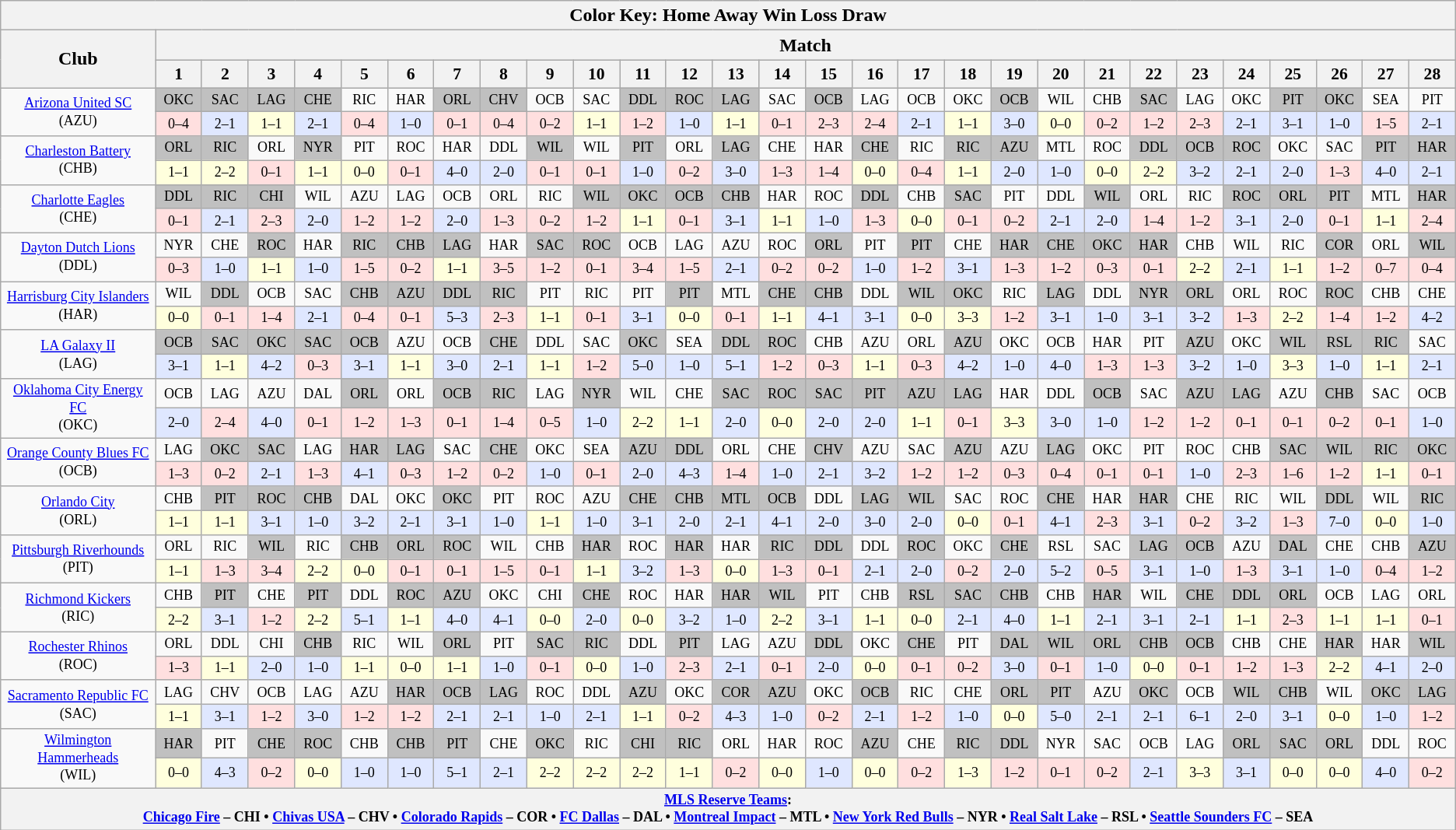<table class="wikitable" style="text-align:center;width=100%">
<tr>
<th colspan="30">Color Key: <span>Home</span>  <span>Away</span>  <span>Win</span>  <span>Loss</span>  <span>Draw</span> </th>
</tr>
<tr>
<th width="10%" rowspan="2">Club</th>
<th width="90%" colspan="28">Match</th>
</tr>
<tr style="background-color:#CCCCCC; font-size: 90%">
<th width="3.00%">1</th>
<th width="3.00%">2</th>
<th width="3.00%">3</th>
<th width="3.00%">4</th>
<th width="3.00%">5</th>
<th width="3.00%">6</th>
<th width="3.00%">7</th>
<th width="3.00%">8</th>
<th width="3.00%">9</th>
<th width="3.00%">10</th>
<th width="3.00%">11</th>
<th width="3.00%">12</th>
<th width="3.00%">13</th>
<th width="3.00%">14</th>
<th width="3.00%">15</th>
<th width="3.00%">16</th>
<th width="3.00%">17</th>
<th width="3.00%">18</th>
<th width="3.00%">19</th>
<th width="3.00%">20</th>
<th width="3.00%">21</th>
<th width="3.00%">22</th>
<th width="3.00%">23</th>
<th width="3.00%">24</th>
<th width="3.00%">25</th>
<th width="3.00%">26</th>
<th width="3.00%">27</th>
<th width="3.00%">28<br></th>
</tr>
<tr style="font-size: 75%">
<td rowspan="2"><a href='#'>Arizona United SC</a><br>(AZU)</td>
<td bgcolor=#C0C0C0>OKC</td>
<td bgcolor=#C0C0C0>SAC</td>
<td bgcolor=#C0C0C0>LAG</td>
<td bgcolor=#C0C0C0>CHE</td>
<td>RIC</td>
<td>HAR</td>
<td bgcolor=#C0C0C0>ORL</td>
<td bgcolor=#C0C0C0>CHV</td>
<td>OCB</td>
<td>SAC</td>
<td bgcolor=#C0C0C0>DDL</td>
<td bgcolor=#C0C0C0>ROC</td>
<td bgcolor=#C0C0C0>LAG</td>
<td>SAC</td>
<td bgcolor=#C0C0C0>OCB</td>
<td>LAG</td>
<td>OCB</td>
<td>OKC</td>
<td bgcolor=#C0C0C0>OCB</td>
<td>WIL</td>
<td>CHB</td>
<td bgcolor=#C0C0C0>SAC</td>
<td>LAG</td>
<td>OKC</td>
<td bgcolor=#C0C0C0>PIT</td>
<td bgcolor=#C0C0C0>OKC</td>
<td>SEA</td>
<td>PIT</td>
</tr>
<tr style="font-size: 75%">
<td bgcolor=#FFDFDF>0–4</td>
<td bgcolor=#DFE7FF>2–1</td>
<td bgcolor=#FFFFDD>1–1</td>
<td bgcolor=#DFE7FF>2–1</td>
<td bgcolor=#FFDFDF>0–4</td>
<td bgcolor=#DFE7FF>1–0</td>
<td bgcolor=#FFDFDF>0–1</td>
<td bgcolor=#FFDFDF>0–4</td>
<td bgcolor=#FFDFDF>0–2</td>
<td bgcolor=#FFFFDD>1–1</td>
<td bgcolor=#FFDFDF>1–2</td>
<td bgcolor=#DFE7FF>1–0</td>
<td bgcolor=#FFFFDD>1–1</td>
<td bgcolor=#FFDFDF>0–1</td>
<td bgcolor=#FFDFDF>2–3</td>
<td bgcolor=#FFDFDF>2–4</td>
<td bgcolor=#DFE7FF>2–1</td>
<td bgcolor=#FFFFDD>1–1</td>
<td bgcolor=#DFE7FF>3–0</td>
<td bgcolor=#FFFFDD>0–0</td>
<td bgcolor=#FFDFDF>0–2</td>
<td bgcolor=#FFDFDF>1–2</td>
<td bgcolor=#FFDFDF>2–3</td>
<td bgcolor=#DFE7FF>2–1</td>
<td bgcolor=#DFE7FF>3–1</td>
<td bgcolor=#DFE7FF>1–0</td>
<td bgcolor=#FFDFDF>1–5</td>
<td bgcolor=#DFE7FF>2–1</td>
</tr>
<tr style="font-size: 75%">
<td rowspan="2"><a href='#'>Charleston Battery</a><br>(CHB)</td>
<td bgcolor=#C0C0C0>ORL</td>
<td bgcolor=#C0C0C0>RIC</td>
<td>ORL</td>
<td bgcolor=#C0C0C0>NYR</td>
<td>PIT</td>
<td>ROC</td>
<td>HAR</td>
<td>DDL</td>
<td bgcolor=#C0C0C0>WIL</td>
<td>WIL</td>
<td bgcolor=#C0C0C0>PIT</td>
<td>ORL</td>
<td bgcolor=#C0C0C0>LAG</td>
<td>CHE</td>
<td>HAR</td>
<td bgcolor=#C0C0C0>CHE</td>
<td>RIC</td>
<td bgcolor=#C0C0C0>RIC</td>
<td bgcolor=#C0C0C0>AZU</td>
<td>MTL</td>
<td>ROC</td>
<td bgcolor=#C0C0C0>DDL</td>
<td bgcolor=#C0C0C0>OCB</td>
<td bgcolor=#C0C0C0>ROC</td>
<td>OKC</td>
<td>SAC</td>
<td bgcolor=#C0C0C0>PIT</td>
<td bgcolor=#C0C0C0>HAR</td>
</tr>
<tr style="font-size: 75%">
<td bgcolor=#FFFFDD>1–1</td>
<td bgcolor=#FFFFDD>2–2</td>
<td bgcolor=#FFDFDF>0–1</td>
<td bgcolor=#FFFFDD>1–1</td>
<td bgcolor=#FFFFDD>0–0</td>
<td bgcolor=#FFDFDF>0–1</td>
<td bgcolor=#DFE7FF>4–0</td>
<td bgcolor=#DFE7FF>2–0</td>
<td bgcolor=#FFDFDF>0–1</td>
<td bgcolor=#FFDFDF>0–1</td>
<td bgcolor=#DFE7FF>1–0</td>
<td bgcolor=#FFDFDF>0–2</td>
<td bgcolor=#DFE7FF>3–0</td>
<td bgcolor=#FFDFDF>1–3</td>
<td bgcolor=#FFDFDF>1–4</td>
<td bgcolor=#FFFFDD>0–0</td>
<td bgcolor=#FFDFDF>0–4</td>
<td bgcolor=#FFFFDD>1–1</td>
<td bgcolor=#DFE7FF>2–0</td>
<td bgcolor=#DFE7FF>1–0</td>
<td bgcolor=#FFFFDD>0–0</td>
<td bgcolor=#FFFFDD>2–2</td>
<td bgcolor=#DFE7FF>3–2</td>
<td bgcolor=#DFE7FF>2–1</td>
<td bgcolor=#DFE7FF>2–0</td>
<td bgcolor=#FFDFDF>1–3</td>
<td bgcolor=#DFE7FF>4–0</td>
<td bgcolor=#DFE7FF>2–1</td>
</tr>
<tr style="font-size: 75%">
<td rowspan="2"><a href='#'>Charlotte Eagles</a><br>(CHE)</td>
<td bgcolor=#C0C0C0>DDL</td>
<td bgcolor=#C0C0C0>RIC</td>
<td bgcolor=#C0C0C0>CHI</td>
<td>WIL</td>
<td>AZU</td>
<td>LAG</td>
<td>OCB</td>
<td>ORL</td>
<td>RIC</td>
<td bgcolor=#C0C0C0>WIL</td>
<td bgcolor=#C0C0C0>OKC</td>
<td bgcolor=#C0C0C0>OCB</td>
<td bgcolor=#C0C0C0>CHB</td>
<td>HAR</td>
<td>ROC</td>
<td bgcolor=#C0C0C0>DDL</td>
<td>CHB</td>
<td bgcolor=#C0C0C0>SAC</td>
<td>PIT</td>
<td>DDL</td>
<td bgcolor=#C0C0C0>WIL</td>
<td>ORL</td>
<td>RIC</td>
<td bgcolor=#C0C0C0>ROC</td>
<td bgcolor=#C0C0C0>ORL</td>
<td bgcolor=#C0C0C0>PIT</td>
<td>MTL</td>
<td bgcolor=#C0C0C0>HAR</td>
</tr>
<tr style="font-size: 75%">
<td bgcolor=#FFDFDF>0–1</td>
<td bgcolor=#DFE7FF>2–1</td>
<td bgcolor=#FFDFDF>2–3</td>
<td bgcolor=#DFE7FF>2–0</td>
<td bgcolor=#FFDFDF>1–2</td>
<td bgcolor=#FFDFDF>1–2</td>
<td bgcolor=#DFE7FF>2–0</td>
<td bgcolor=#FFDFDF>1–3</td>
<td bgcolor=#FFDFDF>0–2</td>
<td bgcolor=#FFDFDF>1–2</td>
<td bgcolor=#FFFFDD>1–1</td>
<td bgcolor=#FFDFDF>0–1</td>
<td bgcolor=#DFE7FF>3–1</td>
<td bgcolor=#FFFFDD>1–1</td>
<td bgcolor=#DFE7FF>1–0</td>
<td bgcolor=#FFDFDF>1–3</td>
<td bgcolor=#FFFFDD>0–0</td>
<td bgcolor=#FFDFDF>0–1</td>
<td bgcolor=#FFDFDF>0–2</td>
<td bgcolor=#DFE7FF>2–1</td>
<td bgcolor=#DFE7FF>2–0</td>
<td bgcolor=#FFDFDF>1–4</td>
<td bgcolor=#FFDFDF>1–2</td>
<td bgcolor=#DFE7FF>3–1</td>
<td bgcolor=#DFE7FF>2–0</td>
<td bgcolor=#FFDFDF>0–1</td>
<td bgcolor=#FFFFDD>1–1</td>
<td bgcolor=#FFDFDF>2–4</td>
</tr>
<tr style="font-size: 75%">
<td rowspan="2"><a href='#'>Dayton Dutch Lions</a><br>(DDL)</td>
<td>NYR</td>
<td>CHE</td>
<td bgcolor=#C0C0C0>ROC</td>
<td>HAR</td>
<td bgcolor=#C0C0C0>RIC</td>
<td bgcolor=#C0C0C0>CHB</td>
<td bgcolor=#C0C0C0>LAG</td>
<td>HAR</td>
<td bgcolor=#C0C0C0>SAC</td>
<td bgcolor=#C0C0C0>ROC</td>
<td>OCB</td>
<td>LAG</td>
<td>AZU</td>
<td>ROC</td>
<td bgcolor=#C0C0C0>ORL</td>
<td>PIT</td>
<td bgcolor=#C0C0C0>PIT</td>
<td>CHE</td>
<td bgcolor=#C0C0C0>HAR</td>
<td bgcolor=#C0C0C0>CHE</td>
<td bgcolor=#C0C0C0>OKC</td>
<td bgcolor=#C0C0C0>HAR</td>
<td>CHB</td>
<td>WIL</td>
<td>RIC</td>
<td bgcolor=#C0C0C0>COR</td>
<td>ORL</td>
<td bgcolor=#C0C0C0>WIL</td>
</tr>
<tr style="font-size: 75%">
<td bgcolor=#FFDFDF>0–3</td>
<td bgcolor=#DFE7FF>1–0</td>
<td bgcolor=#FFFFDD>1–1</td>
<td bgcolor=#DFE7FF>1–0</td>
<td bgcolor=#FFDFDF>1–5</td>
<td bgcolor=#FFDFDF>0–2</td>
<td bgcolor=#FFFFDD>1–1</td>
<td bgcolor=#FFDFDF>3–5</td>
<td bgcolor=#FFDFDF>1–2</td>
<td bgcolor=#FFDFDF>0–1</td>
<td bgcolor=#FFDFDF>3–4</td>
<td bgcolor=#FFDFDF>1–5</td>
<td bgcolor=#DFE7FF>2–1</td>
<td bgcolor=#FFDFDF>0–2</td>
<td bgcolor=#FFDFDF>0–2</td>
<td bgcolor=#DFE7FF>1–0</td>
<td Loss: bgcolor=#FFDFDF>1–2</td>
<td bgcolor=#DFE7FF>3–1</td>
<td bgcolor=#FFDFDF>1–3</td>
<td bgcolor=#FFDFDF>1–2</td>
<td bgcolor=#FFDFDF>0–3</td>
<td bgcolor=#FFDFDF>0–1</td>
<td bgcolor=#FFFFDD>2–2</td>
<td bgcolor=#DFE7FF>2–1</td>
<td bgcolor=#FFFFDD>1–1</td>
<td bgcolor=#FFDFDF>1–2</td>
<td bgcolor=#FFDFDF>0–7</td>
<td bgcolor=#FFDFDF>0–4</td>
</tr>
<tr style="font-size: 75%">
<td rowspan="2"><a href='#'>Harrisburg City Islanders</a><br>(HAR)</td>
<td>WIL</td>
<td bgcolor=#C0C0C0>DDL</td>
<td>OCB</td>
<td>SAC</td>
<td bgcolor=#C0C0C0>CHB</td>
<td bgcolor=#C0C0C0>AZU</td>
<td bgcolor=#C0C0C0>DDL</td>
<td bgcolor=#C0C0C0>RIC</td>
<td>PIT</td>
<td>RIC</td>
<td>PIT</td>
<td bgcolor=#C0C0C0>PIT</td>
<td>MTL</td>
<td bgcolor=#C0C0C0>CHE</td>
<td bgcolor=#C0C0C0>CHB</td>
<td>DDL</td>
<td bgcolor=#C0C0C0>WIL</td>
<td bgcolor=#C0C0C0>OKC</td>
<td>RIC</td>
<td bgcolor=#C0C0C0>LAG</td>
<td>DDL</td>
<td bgcolor=#C0C0C0>NYR</td>
<td bgcolor=#C0C0C0>ORL</td>
<td>ORL</td>
<td>ROC</td>
<td bgcolor=#C0C0C0>ROC</td>
<td>CHB</td>
<td>CHE</td>
</tr>
<tr style="font-size: 75%">
<td bgcolor=#FFFFDD>0–0</td>
<td bgcolor=#FFDFDF>0–1</td>
<td bgcolor=#FFDFDF>1–4</td>
<td bgcolor=#DFE7FF>2–1</td>
<td bgcolor=#FFDFDF>0–4</td>
<td bgcolor=#FFDFDF>0–1</td>
<td bgcolor=#DFE7FF>5–3</td>
<td bgcolor=#FFDFDF>2–3</td>
<td bgcolor=#FFFFDD>1–1</td>
<td bgcolor=#FFDFDF>0–1</td>
<td bgcolor=#DFE7FF>3–1</td>
<td bgcolor=#FFFFDD>0–0</td>
<td bgcolor=#FFDFDF>0–1</td>
<td bgcolor=#FFFFDD>1–1</td>
<td bgcolor=#DFE7FF>4–1</td>
<td bgcolor=#DFE7FF>3–1</td>
<td bgcolor=#FFFFDD>0–0</td>
<td bgcolor=#FFFFDD>3–3</td>
<td bgcolor=#FFDFDF>1–2</td>
<td bgcolor=#DFE7FF>3–1</td>
<td bgcolor=#DFE7FF>1–0</td>
<td bgcolor=#DFE7FF>3–1</td>
<td bgcolor=#DFE7FF>3–2</td>
<td bgcolor=#FFDFDF>1–3</td>
<td bgcolor=#FFFFDD>2–2</td>
<td bgcolor=#FFDFDF>1–4</td>
<td bgcolor=#FFDFDF>1–2</td>
<td bgcolor=#DFE7FF>4–2</td>
</tr>
<tr style="font-size: 75%">
<td rowspan="2"><a href='#'>LA Galaxy II</a><br>(LAG)</td>
<td bgcolor=#C0C0C0>OCB</td>
<td bgcolor=#C0C0C0>SAC</td>
<td bgcolor=#C0C0C0>OKC</td>
<td bgcolor=#C0C0C0>SAC</td>
<td bgcolor=#C0C0C0>OCB</td>
<td>AZU</td>
<td>OCB</td>
<td bgcolor=#C0C0C0>CHE</td>
<td>DDL</td>
<td>SAC</td>
<td bgcolor=#C0C0C0>OKC</td>
<td>SEA</td>
<td bgcolor=#C0C0C0>DDL</td>
<td bgcolor=#C0C0C0>ROC</td>
<td>CHB</td>
<td>AZU</td>
<td>ORL</td>
<td bgcolor=#C0C0C0>AZU</td>
<td>OKC</td>
<td>OCB</td>
<td>HAR</td>
<td>PIT</td>
<td bgcolor=#C0C0C0>AZU</td>
<td>OKC</td>
<td bgcolor=#C0C0C0>WIL</td>
<td bgcolor=#C0C0C0>RSL</td>
<td bgcolor=#C0C0C0>RIC</td>
<td>SAC</td>
</tr>
<tr style="font-size: 75%">
<td bgcolor=#DFE7FF>3–1</td>
<td bgcolor=#FFFFDD>1–1</td>
<td bgcolor=#DFE7FF>4–2</td>
<td bgcolor=#FFDFDF>0–3</td>
<td bgcolor=#DFE7FF>3–1</td>
<td bgcolor=#FFFFDD>1–1</td>
<td bgcolor=#DFE7FF>3–0</td>
<td bgcolor=#DFE7FF>2–1</td>
<td bgcolor=#FFFFDD>1–1</td>
<td bgcolor=#FFDFDF>1–2</td>
<td bgcolor=#DFE7FF>5–0</td>
<td bgcolor=#DFE7FF>1–0</td>
<td bgcolor=#DFE7FF>5–1</td>
<td bgcolor=#FFDFDF>1–2</td>
<td bgcolor=#FFDFDF>0–3</td>
<td bgcolor=#FFFFDD>1–1</td>
<td bgcolor=#FFDFDF>0–3</td>
<td bgcolor=#DFE7FF>4–2</td>
<td bgcolor=#DFE7FF>1–0</td>
<td bgcolor=#DFE7FF>4–0</td>
<td bgcolor=#FFDFDF>1–3</td>
<td bgcolor=#FFDFDF>1–3</td>
<td bgcolor=#DFE7FF>3–2</td>
<td bgcolor=#DFE7FF>1–0</td>
<td bgcolor=#FFFFDD>3–3</td>
<td bgcolor=#DFE7FF>1–0</td>
<td bgcolor=#FFFFDD>1–1</td>
<td bgcolor=#DFE7FF>2–1</td>
</tr>
<tr style="font-size: 75%">
<td rowspan="2"><a href='#'>Oklahoma City Energy FC</a><br>(OKC)</td>
<td>OCB</td>
<td>LAG</td>
<td>AZU</td>
<td>DAL</td>
<td bgcolor=#C0C0C0>ORL</td>
<td>ORL</td>
<td bgcolor=#C0C0C0>OCB</td>
<td bgcolor=#C0C0C0>RIC</td>
<td>LAG</td>
<td bgcolor=#C0C0C0>NYR</td>
<td>WIL</td>
<td>CHE</td>
<td bgcolor=#C0C0C0>SAC</td>
<td bgcolor=#C0C0C0>ROC</td>
<td bgcolor=#C0C0C0>SAC</td>
<td bgcolor=#C0C0C0>PIT</td>
<td bgcolor=#C0C0C0>AZU</td>
<td bgcolor=#C0C0C0>LAG</td>
<td>HAR</td>
<td>DDL</td>
<td bgcolor=#C0C0C0>OCB</td>
<td>SAC</td>
<td bgcolor=#C0C0C0>AZU</td>
<td bgcolor=#C0C0C0>LAG</td>
<td>AZU</td>
<td bgcolor=#C0C0C0>CHB</td>
<td>SAC</td>
<td>OCB</td>
</tr>
<tr style="font-size: 75%">
<td bgcolor=#DFE7FF>2–0</td>
<td bgcolor=#FFDFDF>2–4</td>
<td bgcolor=#DFE7FF>4–0</td>
<td bgcolor=#FFDFDF>0–1</td>
<td bgcolor=#FFDFDF>1–2</td>
<td bgcolor=#FFDFDF>1–3</td>
<td bgcolor=#FFDFDF>0–1</td>
<td bgcolor=#FFDFDF>1–4</td>
<td bgcolor=#FFDFDF>0–5</td>
<td bgcolor=#DFE7FF>1–0</td>
<td bgcolor=#FFFFDD>2–2</td>
<td bgcolor=#FFFFDD>1–1</td>
<td bgcolor=#DFE7FF>2–0</td>
<td bgcolor=#FFFFDD>0–0</td>
<td bgcolor=#DFE7FF>2–0</td>
<td bgcolor=#DFE7FF>2–0</td>
<td bgcolor=#FFFFDD>1–1</td>
<td bgcolor=#FFDFDF>0–1</td>
<td bgcolor=#FFFFDD>3–3</td>
<td bgcolor=#DFE7FF>3–0</td>
<td bgcolor=#DFE7FF>1–0</td>
<td bgcolor=#FFDFDF>1–2</td>
<td bgcolor=#FFDFDF>1–2</td>
<td bgcolor=#FFDFDF>0–1</td>
<td bgcolor=#FFDFDF>0–1</td>
<td bgcolor=#FFDFDF>0–2</td>
<td bgcolor=#FFDFDF>0–1</td>
<td bgcolor=#DFE7FF>1–0</td>
</tr>
<tr style="font-size: 75%">
<td rowspan="2"><a href='#'>Orange County Blues FC</a><br>(OCB)</td>
<td>LAG</td>
<td bgcolor=#C0C0C0>OKC</td>
<td bgcolor=#C0C0C0>SAC</td>
<td>LAG</td>
<td bgcolor=#C0C0C0>HAR</td>
<td bgcolor=#C0C0C0>LAG</td>
<td>SAC</td>
<td bgcolor=#C0C0C0>CHE</td>
<td>OKC</td>
<td>SEA</td>
<td bgcolor=#C0C0C0>AZU</td>
<td bgcolor=#C0C0C0>DDL</td>
<td>ORL</td>
<td>CHE</td>
<td bgcolor=#C0C0C0>CHV</td>
<td>AZU</td>
<td>SAC</td>
<td bgcolor=#C0C0C0>AZU</td>
<td>AZU</td>
<td bgcolor=#C0C0C0>LAG</td>
<td>OKC</td>
<td>PIT</td>
<td>ROC</td>
<td>CHB</td>
<td bgcolor=#C0C0C0>SAC</td>
<td bgcolor=#C0C0C0>WIL</td>
<td bgcolor=#C0C0C0>RIC</td>
<td bgcolor=#C0C0C0>OKC</td>
</tr>
<tr style="font-size: 75%">
<td bgcolor=#FFDFDF>1–3</td>
<td bgcolor=#FFDFDF>0–2</td>
<td bgcolor=#DFE7FF>2–1</td>
<td bgcolor=#FFDFDF>1–3</td>
<td bgcolor=#DFE7FF>4–1</td>
<td bgcolor=#FFDFDF>0–3</td>
<td bgcolor=#FFDFDF>1–2</td>
<td bgcolor=#FFDFDF>0–2</td>
<td bgcolor=#DFE7FF>1–0</td>
<td bgcolor=#FFDFDF>0–1</td>
<td bgcolor=#DFE7FF>2–0</td>
<td bgcolor=#DFE7FF>4–3</td>
<td bgcolor=#FFDFDF>1–4</td>
<td bgcolor=#DFE7FF>1–0</td>
<td bgcolor=#DFE7FF>2–1</td>
<td bgcolor=#DFE7FF>3–2</td>
<td bgcolor=#FFDFDF>1–2</td>
<td bgcolor=#FFDFDF>1–2</td>
<td bgcolor=#FFDFDF>0–3</td>
<td bgcolor=#FFDFDF>0–4</td>
<td bgcolor=#FFDFDF>0–1</td>
<td bgcolor=#FFDFDF>0–1</td>
<td bgcolor=#DFE7FF>1–0</td>
<td bgcolor=#FFDFDF>2–3</td>
<td bgcolor=#FFDFDF>1–6</td>
<td bgcolor=#FFDFDF>1–2</td>
<td bgcolor=#FFFFDD>1–1</td>
<td bgcolor=#FFDFDF>0–1</td>
</tr>
<tr style="font-size: 75%">
<td rowspan="2"><a href='#'>Orlando City</a><br>(ORL)</td>
<td>CHB</td>
<td bgcolor=#C0C0C0>PIT</td>
<td bgcolor=#C0C0C0>ROC</td>
<td bgcolor=#C0C0C0>CHB</td>
<td>DAL</td>
<td>OKC</td>
<td bgcolor=#C0C0C0>OKC</td>
<td>PIT</td>
<td>ROC</td>
<td>AZU</td>
<td bgcolor=#C0C0C0>CHE</td>
<td bgcolor=#C0C0C0>CHB</td>
<td bgcolor=#C0C0C0>MTL</td>
<td bgcolor=#C0C0C0>OCB</td>
<td>DDL</td>
<td bgcolor=#C0C0C0>LAG</td>
<td bgcolor=#C0C0C0>WIL</td>
<td>SAC</td>
<td>ROC</td>
<td bgcolor=#C0C0C0>CHE</td>
<td>HAR</td>
<td bgcolor=#C0C0C0>HAR</td>
<td>CHE</td>
<td>RIC</td>
<td>WIL</td>
<td bgcolor=#C0C0C0>DDL</td>
<td>WIL</td>
<td bgcolor=#C0C0C0>RIC</td>
</tr>
<tr style="font-size: 75%">
<td bgcolor=#FFFFDD>1–1</td>
<td bgcolor=#FFFFDD>1–1</td>
<td bgcolor=#DFE7FF>3–1</td>
<td bgcolor=#DFE7FF>1–0</td>
<td bgcolor=#DFE7FF>3–2</td>
<td bgcolor=#DFE7FF>2–1</td>
<td bgcolor=#DFE7FF>3–1</td>
<td bgcolor=#DFE7FF>1–0</td>
<td bgcolor=#FFFFDD>1–1</td>
<td bgcolor=#DFE7FF>1–0</td>
<td bgcolor=#DFE7FF>3–1</td>
<td bgcolor=#DFE7FF>2–0</td>
<td bgcolor=#DFE7FF>2–1</td>
<td bgcolor=#DFE7FF>4–1</td>
<td bgcolor=#DFE7FF>2–0</td>
<td bgcolor=#DFE7FF>3–0</td>
<td bgcolor=#DFE7FF>2–0</td>
<td bgcolor=#FFFFDD>0–0</td>
<td bgcolor=#FFDFDF>0–1</td>
<td bgcolor=#DFE7FF>4–1</td>
<td bgcolor=#FFDFDF>2–3</td>
<td bgcolor=#DFE7FF>3–1</td>
<td bgcolor=#FFDFDF>0–2</td>
<td bgcolor=#DFE7FF>3–2</td>
<td bgcolor=#FFDFDF>1–3</td>
<td bgcolor=#DFE7FF>7–0</td>
<td bgcolor=#FFFFDD>0–0</td>
<td bgcolor=#DFE7FF>1–0</td>
</tr>
<tr style="font-size: 75%">
<td rowspan="2"><a href='#'>Pittsburgh Riverhounds</a><br>(PIT)</td>
<td>ORL</td>
<td>RIC</td>
<td bgcolor=#C0C0C0>WIL</td>
<td>RIC</td>
<td bgcolor=#C0C0C0>CHB</td>
<td bgcolor=#C0C0C0>ORL</td>
<td bgcolor=#C0C0C0>ROC</td>
<td>WIL</td>
<td>CHB</td>
<td bgcolor=#C0C0C0>HAR</td>
<td>ROC</td>
<td bgcolor=#C0C0C0>HAR</td>
<td>HAR</td>
<td bgcolor=#C0C0C0>RIC</td>
<td bgcolor=#C0C0C0>DDL</td>
<td>DDL</td>
<td bgcolor=#C0C0C0>ROC</td>
<td>OKC</td>
<td bgcolor=#C0C0C0>CHE</td>
<td>RSL</td>
<td>SAC</td>
<td bgcolor=#C0C0C0>LAG</td>
<td bgcolor=#C0C0C0>OCB</td>
<td>AZU</td>
<td bgcolor=#C0C0C0>DAL</td>
<td>CHE</td>
<td>CHB</td>
<td bgcolor=#C0C0C0>AZU</td>
</tr>
<tr style="font-size: 75%">
<td bgcolor=#FFFFDD>1–1</td>
<td bgcolor=#FFDFDF>1–3</td>
<td bgcolor=#FFDFDF>3–4</td>
<td bgcolor=#FFFFDD>2–2</td>
<td bgcolor=#FFFFDD>0–0</td>
<td bgcolor=#FFDFDF>0–1</td>
<td bgcolor=#FFDFDF>0–1</td>
<td bgcolor=#FFDFDF>1–5</td>
<td bgcolor=#FFDFDF>0–1</td>
<td bgcolor=#FFFFDD>1–1</td>
<td bgcolor=#DFE7FF>3–2</td>
<td bgcolor=#FFDFDF>1–3</td>
<td bgcolor=#FFFFDD>0–0</td>
<td bgcolor=#FFDFDF>1–3</td>
<td bgcolor=#FFDFDF>0–1</td>
<td bgcolor=#DFE7FF>2–1</td>
<td bgcolor=#DFE7FF>2–0</td>
<td bgcolor=#FFDFDF>0–2</td>
<td bgcolor=#DFE7FF>2–0</td>
<td bgcolor=#DFE7FF>5–2</td>
<td bgcolor=#FFDFDF>0–5</td>
<td bgcolor=#DFE7FF>3–1</td>
<td bgcolor=#DFE7FF>1–0</td>
<td bgcolor=#FFDFDF>1–3</td>
<td bgcolor=#DFE7FF>3–1</td>
<td bgcolor=#DFE7FF>1–0</td>
<td bgcolor=#FFDFDF>0–4</td>
<td bgcolor=#FFDFDF>1–2</td>
</tr>
<tr style="font-size: 75%">
<td rowspan="2"><a href='#'>Richmond Kickers</a><br>(RIC)</td>
<td>CHB</td>
<td bgcolor=#C0C0C0>PIT</td>
<td>CHE</td>
<td bgcolor=#C0C0C0>PIT</td>
<td>DDL</td>
<td bgcolor=#C0C0C0>ROC</td>
<td bgcolor=#C0C0C0>AZU</td>
<td>OKC</td>
<td>CHI</td>
<td bgcolor=#C0C0C0>CHE</td>
<td>ROC</td>
<td>HAR</td>
<td bgcolor=#C0C0C0>HAR</td>
<td bgcolor=#C0C0C0>WIL</td>
<td>PIT</td>
<td>CHB</td>
<td bgcolor=#C0C0C0>RSL</td>
<td bgcolor=#C0C0C0>SAC</td>
<td bgcolor=#C0C0C0>CHB</td>
<td>CHB</td>
<td bgcolor=#C0C0C0>HAR</td>
<td>WIL</td>
<td bgcolor=#C0C0C0>CHE</td>
<td bgcolor=#C0C0C0>DDL</td>
<td bgcolor=#C0C0C0>ORL</td>
<td>OCB</td>
<td>LAG</td>
<td>ORL</td>
</tr>
<tr style="font-size: 75%">
<td bgcolor=#FFFFDD>2–2</td>
<td bgcolor=#DFE7FF>3–1</td>
<td bgcolor=#FFDFDF>1–2</td>
<td bgcolor=#FFFFDD>2–2</td>
<td bgcolor=#DFE7FF>5–1</td>
<td bgcolor=#FFFFDD>1–1</td>
<td bgcolor=#DFE7FF>4–0</td>
<td bgcolor=#DFE7FF>4–1</td>
<td bgcolor=#FFFFDD>0–0</td>
<td bgcolor=#DFE7FF>2–0</td>
<td bgcolor=#FFFFDD>0–0</td>
<td bgcolor=#DFE7FF>3–2</td>
<td bgcolor=#DFE7FF>1–0</td>
<td bgcolor=#FFFFDD>2–2</td>
<td bgcolor=#DFE7FF>3–1</td>
<td bgcolor=#FFFFDD>1–1</td>
<td bgcolor=#FFFFDD>0–0</td>
<td bgcolor=#DFE7FF>2–1</td>
<td bgcolor=#DFE7FF>4–0</td>
<td bgcolor=#FFFFDD>1–1</td>
<td bgcolor=#DFE7FF>2–1</td>
<td bgcolor=#DFE7FF>3–1</td>
<td bgcolor=#DFE7FF>2–1</td>
<td bgcolor=#FFFFDD>1–1</td>
<td bgcolor=#FFDFDF>2–3</td>
<td bgcolor=#FFFFDD>1–1</td>
<td bgcolor=#FFFFDD>1–1</td>
<td bgcolor=#FFDFDF>0–1</td>
</tr>
<tr style="font-size: 75%">
<td rowspan="2"><a href='#'>Rochester Rhinos</a><br>(ROC)</td>
<td>ORL</td>
<td>DDL</td>
<td>CHI</td>
<td bgcolor=#C0C0C0>CHB</td>
<td>RIC</td>
<td>WIL</td>
<td bgcolor=#C0C0C0>ORL</td>
<td>PIT</td>
<td bgcolor=#C0C0C0>SAC</td>
<td bgcolor=#C0C0C0>RIC</td>
<td>DDL</td>
<td bgcolor=#C0C0C0>PIT</td>
<td>LAG</td>
<td>AZU</td>
<td bgcolor=#C0C0C0>DDL</td>
<td>OKC</td>
<td bgcolor=#C0C0C0>CHE</td>
<td>PIT</td>
<td bgcolor=#C0C0C0>DAL</td>
<td bgcolor=#C0C0C0>WIL</td>
<td bgcolor=#C0C0C0>ORL</td>
<td bgcolor=#C0C0C0>CHB</td>
<td bgcolor=#C0C0C0>OCB</td>
<td>CHB</td>
<td>CHE</td>
<td bgcolor=#C0C0C0>HAR</td>
<td>HAR</td>
<td bgcolor=#C0C0C0>WIL</td>
</tr>
<tr style="font-size: 75%">
<td bgcolor=#FFDFDF>1–3</td>
<td bgcolor=#FFFFDD>1–1</td>
<td bgcolor=#DFE7FF>2–0</td>
<td bgcolor=#DFE7FF>1–0</td>
<td bgcolor=#FFFFDD>1–1</td>
<td bgcolor=#FFFFDD>0–0</td>
<td bgcolor=#FFFFDD>1–1</td>
<td bgcolor=#DFE7FF>1–0</td>
<td bgcolor=#FFDFDF>0–1</td>
<td bgcolor=#FFFFDD>0–0</td>
<td bgcolor=#DFE7FF>1–0</td>
<td bgcolor=#FFDFDF>2–3</td>
<td bgcolor=#DFE7FF>2–1</td>
<td bgcolor=#FFDFDF>0–1</td>
<td bgcolor=#DFE7FF>2–0</td>
<td bgcolor=#FFFFDD>0–0</td>
<td bgcolor=#FFDFDF>0–1</td>
<td bgcolor=#FFDFDF>0–2</td>
<td bgcolor=#DFE7FF>3–0</td>
<td bgcolor=#FFDFDF>0–1</td>
<td bgcolor=#DFE7FF>1–0</td>
<td bgcolor=#FFFFDD>0–0</td>
<td bgcolor=#FFDFDF>0–1</td>
<td bgcolor=#FFDFDF>1–2</td>
<td bgcolor=#FFDFDF>1–3</td>
<td bgcolor=#FFFFDD>2–2</td>
<td bgcolor=#DFE7FF>4–1</td>
<td bgcolor=#DFE7FF>2–0</td>
</tr>
<tr style="font-size: 75%">
<td rowspan="2"><a href='#'>Sacramento Republic FC</a><br>(SAC)</td>
<td>LAG</td>
<td>CHV</td>
<td>OCB</td>
<td>LAG</td>
<td>AZU</td>
<td bgcolor=#C0C0C0>HAR</td>
<td bgcolor=#C0C0C0>OCB</td>
<td bgcolor=#C0C0C0>LAG</td>
<td>ROC</td>
<td>DDL</td>
<td bgcolor=#C0C0C0>AZU</td>
<td>OKC</td>
<td bgcolor=#C0C0C0>COR</td>
<td bgcolor=#C0C0C0>AZU</td>
<td>OKC</td>
<td bgcolor=#C0C0C0>OCB</td>
<td>RIC</td>
<td>CHE</td>
<td bgcolor=#C0C0C0>ORL</td>
<td bgcolor=#C0C0C0>PIT</td>
<td>AZU</td>
<td bgcolor=#C0C0C0>OKC</td>
<td>OCB</td>
<td bgcolor=#C0C0C0>WIL</td>
<td bgcolor=#C0C0C0>CHB</td>
<td>WIL</td>
<td bgcolor=#C0C0C0>OKC</td>
<td bgcolor=#C0C0C0>LAG</td>
</tr>
<tr style="font-size: 75%">
<td bgcolor=#FFFFDD>1–1</td>
<td bgcolor=#DFE7FF>3–1</td>
<td bgcolor=#FFDFDF>1–2</td>
<td bgcolor=#DFE7FF>3–0</td>
<td bgcolor=#FFDFDF>1–2</td>
<td bgcolor=#FFDFDF>1–2</td>
<td bgcolor=#DFE7FF>2–1</td>
<td bgcolor=#DFE7FF>2–1</td>
<td bgcolor=#DFE7FF>1–0</td>
<td bgcolor=#DFE7FF>2–1</td>
<td bgcolor=#FFFFDD>1–1</td>
<td bgcolor=#FFDFDF>0–2</td>
<td bgcolor=#DFE7FF>4–3</td>
<td bgcolor=#DFE7FF>1–0</td>
<td bgcolor=#FFDFDF>0–2</td>
<td bgcolor=#DFE7FF>2–1</td>
<td bgcolor=#FFDFDF>1–2</td>
<td bgcolor=#DFE7FF>1–0</td>
<td bgcolor=#FFFFDD>0–0</td>
<td bgcolor=#DFE7FF>5–0</td>
<td bgcolor=#DFE7FF>2–1</td>
<td bgcolor=#DFE7FF>2–1</td>
<td bgcolor=#DFE7FF>6–1</td>
<td bgcolor=#DFE7FF>2–0</td>
<td bgcolor=#DFE7FF>3–1</td>
<td bgcolor=#FFFFDD>0–0</td>
<td bgcolor=#DFE7FF>1–0</td>
<td bgcolor=#FFDFDF>1–2</td>
</tr>
<tr style="font-size: 75%">
<td rowspan="2"><a href='#'>Wilmington Hammerheads</a><br>(WIL)</td>
<td bgcolor=#C0C0C0>HAR</td>
<td>PIT</td>
<td bgcolor=#C0C0C0>CHE</td>
<td bgcolor=#C0C0C0>ROC</td>
<td>CHB</td>
<td bgcolor=#C0C0C0>CHB</td>
<td bgcolor=#C0C0C0>PIT</td>
<td>CHE</td>
<td bgcolor=#C0C0C0>OKC</td>
<td>RIC</td>
<td bgcolor=#C0C0C0>CHI</td>
<td bgcolor=#C0C0C0>RIC</td>
<td>ORL</td>
<td>HAR</td>
<td>ROC</td>
<td bgcolor=#C0C0C0>AZU</td>
<td>CHE</td>
<td bgcolor=#C0C0C0>RIC</td>
<td bgcolor=#C0C0C0>DDL</td>
<td>NYR</td>
<td>SAC</td>
<td>OCB</td>
<td>LAG</td>
<td bgcolor=#C0C0C0>ORL</td>
<td bgcolor=#C0C0C0>SAC</td>
<td bgcolor=#C0C0C0>ORL</td>
<td>DDL</td>
<td>ROC</td>
</tr>
<tr style="font-size: 75%">
<td bgcolor=#FFFFDD>0–0</td>
<td bgcolor=#DFE7FF>4–3</td>
<td bgcolor=#FFDFDF>0–2</td>
<td bgcolor=#FFFFDD>0–0</td>
<td bgcolor=#DFE7FF>1–0</td>
<td bgcolor=#DFE7FF>1–0</td>
<td bgcolor=#DFE7FF>5–1</td>
<td bgcolor=#DFE7FF>2–1</td>
<td bgcolor=#FFFFDD>2–2</td>
<td bgcolor=#FFFFDD>2–2</td>
<td bgcolor=#FFFFDD>2–2</td>
<td bgcolor=#FFFFDD>1–1</td>
<td bgcolor=#FFDFDF>0–2</td>
<td bgcolor=#FFFFDD>0–0</td>
<td bgcolor=#DFE7FF>1–0</td>
<td bgcolor=#FFFFDD>0–0</td>
<td bgcolor=#FFDFDF>0–2</td>
<td bgcolor=#FFFFDD>1–3</td>
<td bgcolor=#FFDFDF>1–2</td>
<td bgcolor=#FFDFDF>0–1</td>
<td bgcolor=#FFDFDF>0–2</td>
<td bgcolor=#DFE7FF>2–1</td>
<td bgcolor=#FFFFDD>3–3</td>
<td bgcolor=#DFE7FF>3–1</td>
<td bgcolor=#FFFFDD>0–0</td>
<td bgcolor=#FFFFDD>0–0</td>
<td bgcolor=#DFE7FF>4–0</td>
<td bgcolor=#FFDFDF>0–2</td>
</tr>
<tr style="font-size: 75%">
<th colspan="30"><a href='#'>MLS Reserve Teams</a>:<br><a href='#'>Chicago Fire</a> – CHI • <a href='#'>Chivas USA</a> – CHV • <a href='#'>Colorado Rapids</a> – COR • <a href='#'>FC Dallas</a> – DAL • <a href='#'>Montreal Impact</a> – MTL • <a href='#'>New York Red Bulls</a> – NYR • <a href='#'>Real Salt Lake</a> – RSL • <a href='#'>Seattle Sounders FC</a> – SEA</th>
</tr>
</table>
